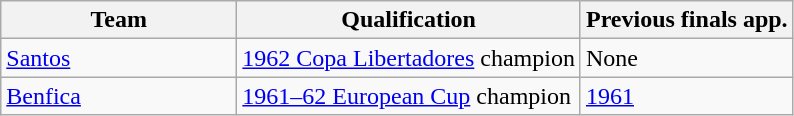<table class="wikitable">
<tr>
<th width=150px>Team</th>
<th>Qualification</th>
<th>Previous finals app.</th>
</tr>
<tr>
<td> <a href='#'>Santos</a></td>
<td><a href='#'>1962 Copa Libertadores</a> champion</td>
<td>None</td>
</tr>
<tr>
<td> <a href='#'>Benfica</a></td>
<td><a href='#'>1961–62 European Cup</a> champion</td>
<td><a href='#'>1961</a></td>
</tr>
</table>
